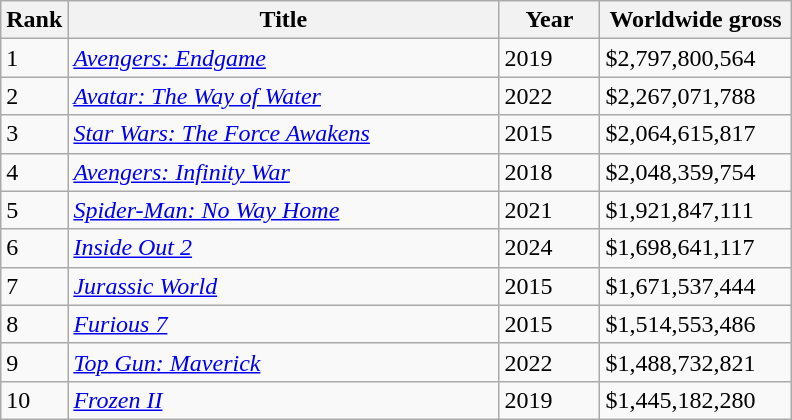<table class="sortable wikitable">
<tr>
<th align="left" width="30">Rank</th>
<th align="left" width="280">Title</th>
<th align="left" width="60">Year</th>
<th align="left" width="120">Worldwide gross</th>
</tr>
<tr>
<td align="left">1</td>
<td align="left"><em><a href='#'>Avengers: Endgame</a></em></td>
<td align="left">2019</td>
<td align="left">$2,797,800,564</td>
</tr>
<tr>
<td align="left">2</td>
<td align=“left”><em><a href='#'>Avatar: The Way of Water</a></em></td>
<td align="left">2022</td>
<td align="left">$2,267,071,788</td>
</tr>
<tr>
<td align="left">3</td>
<td align="left"><em><a href='#'>Star Wars: The Force Awakens</a></em></td>
<td align="left">2015</td>
<td align="left">$2,064,615,817</td>
</tr>
<tr>
<td align="left">4</td>
<td align="left"><em><a href='#'>Avengers: Infinity War</a></em></td>
<td align="left">2018</td>
<td align="left">$2,048,359,754</td>
</tr>
<tr>
<td align="left">5</td>
<td align="left"><em><a href='#'>Spider-Man: No Way Home</a></em></td>
<td align="left">2021</td>
<td align="left">$1,921,847,111</td>
</tr>
<tr>
<td align="left">6</td>
<td align="left"><em><a href='#'>Inside Out 2</a></em></td>
<td align="left">2024</td>
<td align="left">$1,698,641,117</td>
</tr>
<tr>
<td align="left">7</td>
<td align="left"><em><a href='#'>Jurassic World</a></em></td>
<td align="left">2015</td>
<td align="left">$1,671,537,444</td>
</tr>
<tr>
<td align="left">8</td>
<td align="left"><em><a href='#'>Furious 7</a></em></td>
<td align="left">2015</td>
<td align="left">$1,514,553,486</td>
</tr>
<tr>
<td align="left">9</td>
<td align="left"><em><a href='#'>Top Gun: Maverick</a></em></td>
<td align="left">2022</td>
<td align="left">$1,488,732,821</td>
</tr>
<tr>
<td align="left">10</td>
<td align="left"><em><a href='#'>Frozen II</a></em></td>
<td align="left">2019</td>
<td align="left">$1,445,182,280</td>
</tr>
</table>
